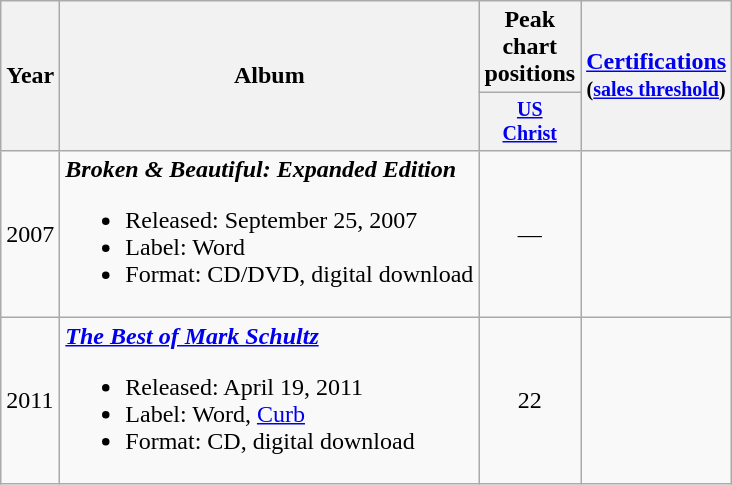<table class="wikitable" style="text-align:left">
<tr>
<th rowspan="2">Year</th>
<th rowspan="2">Album</th>
<th>Peak chart positions</th>
<th rowspan="2"><a href='#'>Certifications</a><br><small>(<a href='#'>sales threshold</a>)</small></th>
</tr>
<tr style="font-size:smaller;">
<th style="width:30px;"><a href='#'>US<br>Christ</a></th>
</tr>
<tr>
<td>2007</td>
<td><strong><em>Broken & Beautiful: Expanded Edition</em></strong><br><ul><li>Released: September 25, 2007</li><li>Label: Word</li><li>Format: CD/DVD, digital download</li></ul></td>
<td style="text-align:center;">—</td>
<td style="text-align:left;"></td>
</tr>
<tr>
<td>2011</td>
<td><strong><em><a href='#'>The Best of Mark Schultz</a></em></strong><br><ul><li>Released: April 19, 2011</li><li>Label: Word, <a href='#'>Curb</a></li><li>Format: CD, digital download</li></ul></td>
<td style="text-align:center;">22</td>
<td style="text-align:left;"></td>
</tr>
</table>
